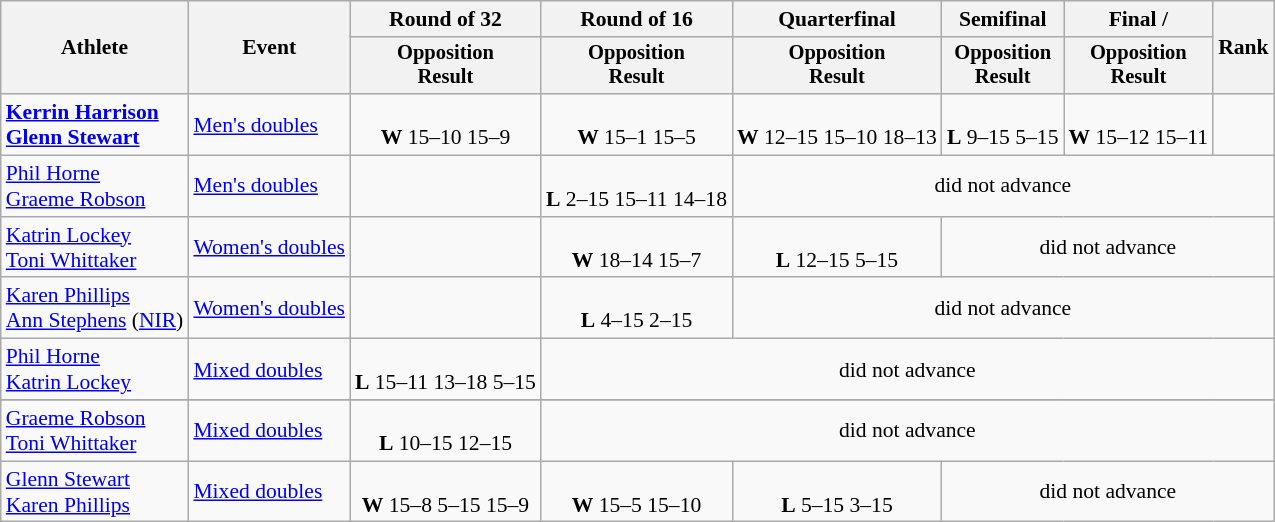<table class="wikitable" style="font-size:90%">
<tr>
<th rowspan="2">Athlete</th>
<th rowspan="2">Event</th>
<th>Round of 32</th>
<th>Round of 16</th>
<th>Quarterfinal</th>
<th>Semifinal</th>
<th>Final / </th>
<th rowspan="2">Rank</th>
</tr>
<tr style="font-size:95%">
<th>Opposition<br>Result</th>
<th>Opposition<br>Result</th>
<th>Opposition<br>Result</th>
<th>Opposition<br>Result</th>
<th>Opposition<br>Result</th>
</tr>
<tr align=center>
<td align=left><strong><a href='#'>Kerrin Harrison</a><br><a href='#'>Glenn Stewart</a></strong></td>
<td align=left><a href='#'>Men's doubles</a></td>
<td><br><strong>W</strong> 15–10 15–9</td>
<td><br><strong>W</strong> 15–1 15–5</td>
<td><br><strong>W</strong> 12–15 15–10 18–13</td>
<td><br><strong>L</strong> 9–15 5–15</td>
<td><br><strong>W</strong> 15–12 15–11</td>
<td></td>
</tr>
<tr align=center>
<td align=left><a href='#'>Phil Horne</a><br><a href='#'>Graeme Robson</a></td>
<td align=left><a href='#'>Men's doubles</a></td>
<td></td>
<td><br><strong>L</strong> 2–15 15–11 14–18</td>
<td colspan=4>did not advance</td>
</tr>
<tr align=center>
<td align=left><a href='#'>Katrin Lockey</a><br><a href='#'>Toni Whittaker</a></td>
<td align=left><a href='#'>Women's doubles</a></td>
<td></td>
<td><br><strong>W</strong> 18–14 15–7</td>
<td><br><strong>L</strong> 12–15 5–15</td>
<td colspan=3>did not advance</td>
</tr>
<tr align=center>
<td align=left><a href='#'>Karen Phillips</a><br><a href='#'>Ann Stephens</a> (<a href='#'>NIR</a>)</td>
<td align=left><a href='#'>Women's doubles</a></td>
<td></td>
<td><br><strong>L</strong> 4–15 2–15</td>
<td colspan=4>did not advance</td>
</tr>
<tr align=center>
<td align=left><a href='#'>Phil Horne</a><br><a href='#'>Katrin Lockey</a></td>
<td align=left><a href='#'>Mixed doubles</a></td>
<td><br><strong>L</strong> 15–11 13–18 5–15</td>
<td colspan=5>did not advance</td>
</tr>
<tr align=center>
</tr>
<tr align=center>
<td align=left><a href='#'>Graeme Robson</a><br><a href='#'>Toni Whittaker</a></td>
<td align=left><a href='#'>Mixed doubles</a></td>
<td><br><strong>L</strong> 10–15 12–15</td>
<td colspan=5>did not advance</td>
</tr>
<tr align=center>
<td align=left><a href='#'>Glenn Stewart</a><br><a href='#'>Karen Phillips</a></td>
<td align=left><a href='#'>Mixed doubles</a></td>
<td><br><strong>W</strong> 15–8 5–15 15–9</td>
<td><br><strong>W</strong> 15–5 15–10</td>
<td><br><strong>L</strong> 5–15 3–15</td>
<td colspan=3>did not advance</td>
</tr>
</table>
